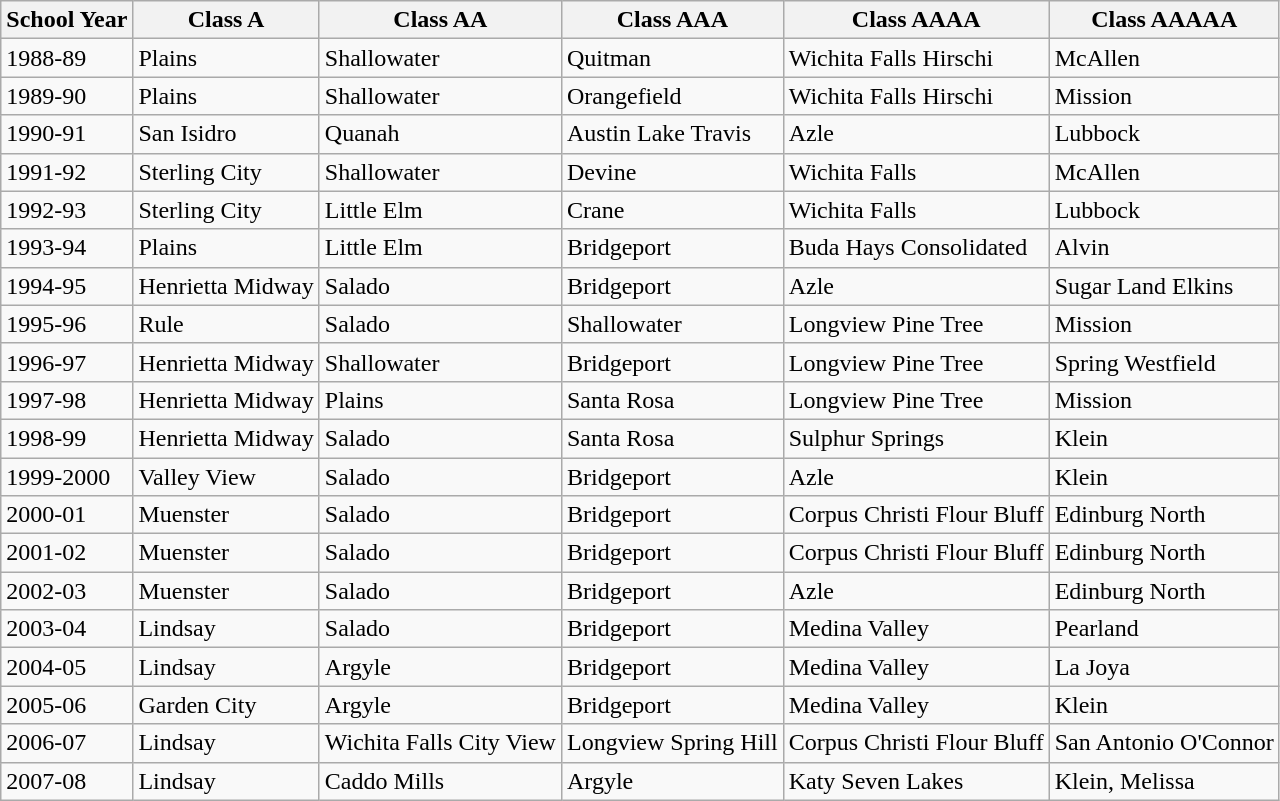<table class="wikitable sortable">
<tr>
<th>School Year</th>
<th>Class A</th>
<th>Class AA</th>
<th>Class AAA</th>
<th>Class AAAA</th>
<th>Class AAAAA</th>
</tr>
<tr>
<td>1988-89</td>
<td>Plains</td>
<td>Shallowater</td>
<td>Quitman</td>
<td>Wichita Falls Hirschi</td>
<td>McAllen</td>
</tr>
<tr>
<td>1989-90</td>
<td>Plains</td>
<td>Shallowater</td>
<td>Orangefield</td>
<td>Wichita Falls Hirschi</td>
<td>Mission</td>
</tr>
<tr>
<td>1990-91</td>
<td>San Isidro</td>
<td>Quanah</td>
<td>Austin Lake Travis</td>
<td>Azle</td>
<td>Lubbock</td>
</tr>
<tr>
<td>1991-92</td>
<td>Sterling City</td>
<td>Shallowater</td>
<td>Devine</td>
<td>Wichita Falls</td>
<td>McAllen</td>
</tr>
<tr>
<td>1992-93</td>
<td>Sterling City</td>
<td>Little Elm</td>
<td>Crane</td>
<td>Wichita Falls</td>
<td>Lubbock</td>
</tr>
<tr>
<td>1993-94</td>
<td>Plains</td>
<td>Little Elm</td>
<td>Bridgeport</td>
<td>Buda Hays Consolidated</td>
<td>Alvin</td>
</tr>
<tr>
<td>1994-95</td>
<td>Henrietta Midway</td>
<td>Salado</td>
<td>Bridgeport</td>
<td>Azle</td>
<td>Sugar Land Elkins</td>
</tr>
<tr>
<td>1995-96</td>
<td>Rule</td>
<td>Salado</td>
<td>Shallowater</td>
<td>Longview Pine Tree</td>
<td>Mission</td>
</tr>
<tr>
<td>1996-97</td>
<td>Henrietta Midway</td>
<td>Shallowater</td>
<td>Bridgeport</td>
<td>Longview Pine Tree</td>
<td>Spring Westfield</td>
</tr>
<tr>
<td>1997-98</td>
<td>Henrietta Midway</td>
<td>Plains</td>
<td>Santa Rosa</td>
<td>Longview Pine Tree</td>
<td>Mission</td>
</tr>
<tr>
<td>1998-99</td>
<td>Henrietta Midway</td>
<td>Salado</td>
<td>Santa Rosa</td>
<td>Sulphur Springs</td>
<td>Klein</td>
</tr>
<tr>
<td>1999-2000</td>
<td>Valley View</td>
<td>Salado</td>
<td>Bridgeport</td>
<td>Azle</td>
<td>Klein</td>
</tr>
<tr>
<td>2000-01</td>
<td>Muenster</td>
<td>Salado</td>
<td>Bridgeport</td>
<td>Corpus Christi Flour Bluff</td>
<td>Edinburg North</td>
</tr>
<tr>
<td>2001-02</td>
<td>Muenster</td>
<td>Salado</td>
<td>Bridgeport</td>
<td>Corpus Christi Flour Bluff</td>
<td>Edinburg North</td>
</tr>
<tr>
<td>2002-03</td>
<td>Muenster</td>
<td>Salado</td>
<td>Bridgeport</td>
<td>Azle</td>
<td>Edinburg North</td>
</tr>
<tr>
<td>2003-04</td>
<td>Lindsay</td>
<td>Salado</td>
<td>Bridgeport</td>
<td>Medina Valley</td>
<td>Pearland</td>
</tr>
<tr>
<td>2004-05</td>
<td>Lindsay</td>
<td>Argyle</td>
<td>Bridgeport</td>
<td>Medina Valley</td>
<td>La Joya</td>
</tr>
<tr>
<td>2005-06</td>
<td>Garden City</td>
<td>Argyle</td>
<td>Bridgeport</td>
<td>Medina Valley</td>
<td>Klein</td>
</tr>
<tr>
<td>2006-07</td>
<td>Lindsay</td>
<td>Wichita Falls City View</td>
<td>Longview Spring Hill</td>
<td>Corpus Christi Flour Bluff</td>
<td>San Antonio O'Connor</td>
</tr>
<tr>
<td>2007-08</td>
<td>Lindsay</td>
<td>Caddo Mills</td>
<td>Argyle</td>
<td>Katy Seven Lakes</td>
<td>Klein, Melissa</td>
</tr>
</table>
